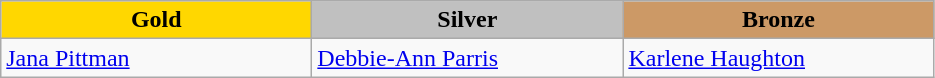<table class="wikitable" style="text-align:left">
<tr align="center">
<td width=200 bgcolor=gold><strong>Gold</strong></td>
<td width=200 bgcolor=silver><strong>Silver</strong></td>
<td width=200 bgcolor=CC9966><strong>Bronze</strong></td>
</tr>
<tr>
<td><a href='#'>Jana Pittman</a><br><em></em></td>
<td><a href='#'>Debbie-Ann Parris</a><br><em></em></td>
<td><a href='#'>Karlene Haughton</a><br><em></em></td>
</tr>
</table>
